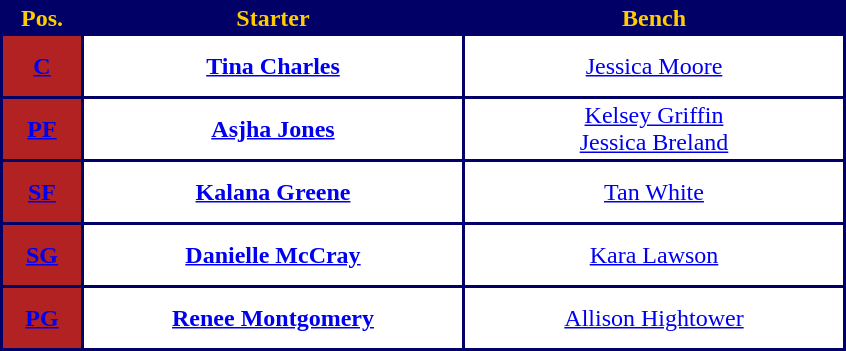<table style="text-align: center; background:#000066; color:#FFCC00">
<tr>
<th width="50">Pos.</th>
<th width="250">Starter</th>
<th width="250">Bench</th>
</tr>
<tr style="height:40px; background:white; color:#FFCC00">
<th style="background:#B22222"><a href='#'><span>C</span></a></th>
<td><strong><a href='#'>Tina Charles</a></strong></td>
<td><a href='#'>Jessica Moore</a></td>
</tr>
<tr style="height:40px; background:white; color:#FFCC00">
<th style="background:#B22222"><a href='#'><span>PF</span></a></th>
<td><strong><a href='#'>Asjha Jones</a></strong></td>
<td><a href='#'>Kelsey Griffin</a><br><a href='#'>Jessica Breland</a></td>
</tr>
<tr style="height:40px; background:white; color:#FFCC00">
<th style="background:#B22222"><a href='#'><span>SF</span></a></th>
<td><strong><a href='#'>Kalana Greene</a></strong></td>
<td><a href='#'>Tan White</a></td>
</tr>
<tr style="height:40px; background:white; color:#FFCC00">
<th style="background:#B22222"><a href='#'><span>SG</span></a></th>
<td><strong><a href='#'>Danielle McCray</a></strong></td>
<td><a href='#'>Kara Lawson</a></td>
</tr>
<tr style="height:40px; background:white; color:#FFCC00">
<th style="background:#B22222"><a href='#'><span>PG</span></a></th>
<td><strong><a href='#'>Renee Montgomery</a></strong></td>
<td><a href='#'>Allison Hightower</a></td>
</tr>
</table>
